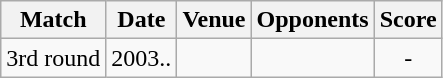<table class="wikitable" style="text-align:center;">
<tr>
<th>Match</th>
<th>Date</th>
<th>Venue</th>
<th>Opponents</th>
<th>Score</th>
</tr>
<tr>
<td>3rd round</td>
<td>2003..</td>
<td></td>
<td></td>
<td>-</td>
</tr>
</table>
